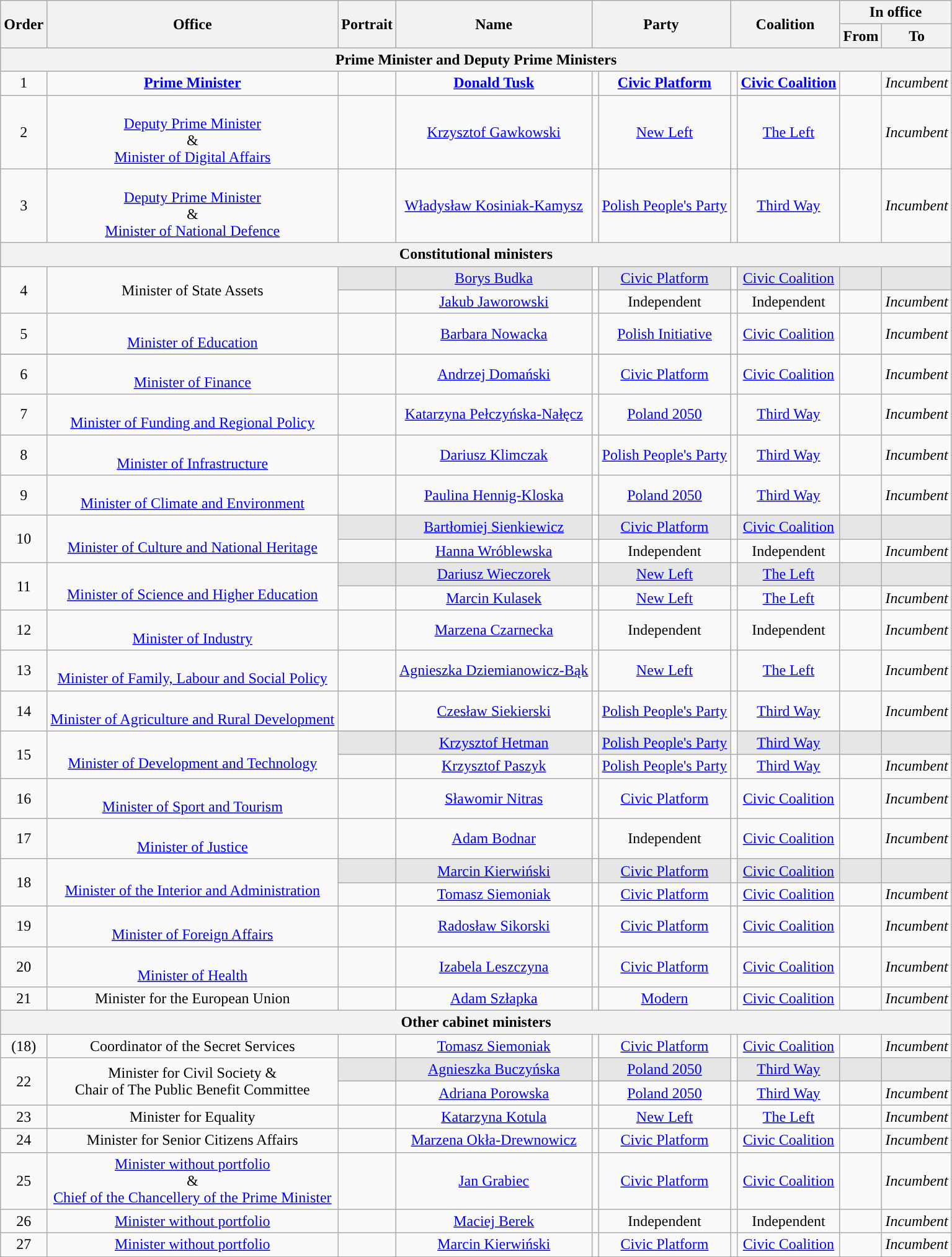<table class="wikitable sortable" style="text-align:center">
<tr>
<th rowspan="2">Order </th>
<th rowspan="2">Office</th>
<th rowspan="2" class="unsortable">Portrait</th>
<th rowspan="2">Name</th>
<th colspan="2" rowspan="2">Party</th>
<th colspan="2" rowspan="2">Coalition</th>
<th colspan="2">In office</th>
</tr>
<tr>
<th>From</th>
<th>To</th>
</tr>
<tr>
<th colspan="10">Prime Minister and Deputy Prime Ministers</th>
</tr>
<tr>
<td>1</td>
<td><strong><a href='#'>Prime Minister</a></strong></td>
<td></td>
<td data-sort-value="Tusk"><strong><a href='#'>Donald Tusk</a></strong></td>
<td style="background:"></td>
<td><strong><a href='#'>Civic Platform</a></strong></td>
<td style="background:"></td>
<td><strong><a href='#'>Civic Coalition</a></strong></td>
<td><strong></strong></td>
<td><em>Incumbent</em></td>
</tr>
<tr>
<td>2</td>
<td><br> <a href='#'>Deputy Prime Minister</a> <br> & <br> <a href='#'>Minister of Digital Affairs</a></td>
<td></td>
<td data-sort-value="Gawkowski"><a href='#'>Krzysztof Gawkowski</a></td>
<td style="background:"></td>
<td><a href='#'>New Left</a></td>
<td style="background:"></td>
<td><a href='#'>The Left</a></td>
<td></td>
<td><em>Incumbent</em></td>
</tr>
<tr>
<td>3</td>
<td><br>  <a href='#'>Deputy Prime Minister</a> <br> & <br> <a href='#'>Minister of National Defence</a></td>
<td></td>
<td data-sort-value="Kosiniak-Kamysz"><a href='#'>Władysław Kosiniak-Kamysz</a></td>
<td style="background:"></td>
<td><a href='#'>Polish People's Party</a></td>
<td style="background:"></td>
<td><a href='#'>Third Way</a></td>
<td></td>
<td><em>Incumbent</em></td>
</tr>
<tr>
<th colspan="10">Constitutional ministers</th>
</tr>
<tr>
<td rowspan = "2">4</td>
<td rowspan = "2">Minister of State Assets</td>
<td style = "background: #E6E6E6"></td>
<td style = "background: #E6E6E6" data-sort-value="Budka"><a href='#'>Borys Budka</a></td>
<td style="background:"></td>
<td style = "background: #E6E6E6"><a href='#'>Civic Platform</a></td>
<td style="background:"></td>
<td style = "background: #E6E6E6"><a href='#'>Civic Coalition</a></td>
<td style = "background: #E6E6E6"></td>
<td style = "background: #E6E6E6"></td>
</tr>
<tr>
<td><br></td>
<td data-sort-value="Jaworowski"><a href='#'>Jakub Jaworowski</a></td>
<td style="background:"></td>
<td>Independent</td>
<td style="background:"></td>
<td>Independent</td>
<td></td>
<td><em>Incumbent</em></td>
</tr>
<tr>
<td>5</td>
<td><br> <a href='#'>Minister of Education</a></td>
<td></td>
<td data-sort-value="Nowacka"><a href='#'>Barbara Nowacka</a></td>
<td style="background:"></td>
<td><a href='#'>Polish Initiative</a></td>
<td style="background:"></td>
<td><a href='#'>Civic Coalition</a></td>
<td></td>
<td><em>Incumbent</em></td>
</tr>
<tr>
</tr>
<tr>
<td>6</td>
<td><br> <a href='#'>Minister of Finance</a></td>
<td></td>
<td data-sort-value="Domański"><a href='#'>Andrzej Domański</a></td>
<td style="background:"></td>
<td><a href='#'>Civic Platform</a></td>
<td style="background:"></td>
<td><a href='#'>Civic Coalition</a></td>
<td></td>
<td><em>Incumbent</em></td>
</tr>
<tr>
<td>7</td>
<td><br> <a href='#'>Minister of Funding and Regional Policy</a></td>
<td></td>
<td data-sort-value="Pełczyńska-Nałęcz"><a href='#'>Katarzyna Pełczyńska-Nałęcz</a></td>
<td style="background:"></td>
<td><a href='#'>Poland 2050</a></td>
<td style="background:"></td>
<td><a href='#'>Third Way</a></td>
<td></td>
<td><em>Incumbent</em></td>
</tr>
<tr>
<td>8</td>
<td><br> <a href='#'>Minister of Infrastructure</a></td>
<td></td>
<td data-sort-value="Klimczak"><a href='#'>Dariusz Klimczak</a></td>
<td style="background:"></td>
<td><a href='#'>Polish People's Party</a></td>
<td style="background:"></td>
<td><a href='#'>Third Way</a></td>
<td></td>
<td><em>Incumbent</em></td>
</tr>
<tr>
<td>9</td>
<td><br> <a href='#'>Minister of Climate and Environment</a></td>
<td></td>
<td data-sort-value="Hening-Kloska"><a href='#'>Paulina Hennig-Kloska</a></td>
<td style="background:"></td>
<td><a href='#'>Poland 2050</a></td>
<td style="background:"></td>
<td><a href='#'>Third Way</a></td>
<td></td>
<td><em>Incumbent</em></td>
</tr>
<tr>
<td rowspan ="2">10</td>
<td rowspan = "2"><br><a href='#'>Minister of Culture and National Heritage</a></td>
<td style = "background: #E6E6E6"></td>
<td style = "background: #E6E6E6" data-sort-value="Sienkiewicz"><a href='#'>Bartłomiej Sienkiewicz</a></td>
<td style="background:"></td>
<td style = "background: #E6E6E6"><a href='#'>Civic Platform</a></td>
<td style="background:"></td>
<td style = "background: #E6E6E6"><a href='#'>Civic Coalition</a></td>
<td style = "background: #E6E6E6"></td>
<td style = "background: #E6E6E6"></td>
</tr>
<tr>
<td></td>
<td data-sort-value="Wróblewska"><a href='#'>Hanna Wróblewska</a></td>
<td style="background:"></td>
<td>Independent</td>
<td style="background:"></td>
<td>Independent</td>
<td></td>
<td><em>Incumbent</em></td>
</tr>
<tr>
<td rowspan ="2">11</td>
<td rowspan ="2"> <br> <a href='#'>Minister of Science and Higher Education</a></td>
<td style = "background: #E6E6E6"></td>
<td style = "background: #E6E6E6" data-sort-value="Wieczorek"><a href='#'>Dariusz Wieczorek</a></td>
<td style="background:"></td>
<td style = "background: #E6E6E6"><a href='#'>New Left</a></td>
<td style="background:"></td>
<td style = "background: #E6E6E6"><a href='#'>The Left</a></td>
<td style = "background: #E6E6E6"></td>
<td style = "background: #E6E6E6"></td>
</tr>
<tr>
<td></td>
<td data-sort-value="Kulasek"><a href='#'>Marcin Kulasek</a></td>
<td style="background:"></td>
<td><a href='#'>New Left</a></td>
<td style="background:"></td>
<td><a href='#'>The Left</a></td>
<td></td>
<td><em>Incumbent</em></td>
</tr>
<tr>
<td>12</td>
<td> <br> <a href='#'>Minister of Industry</a></td>
<td></td>
<td data-sort-value="Czarnecka"><a href='#'>Marzena Czarnecka</a></td>
<td style="background:"></td>
<td>Independent</td>
<td style="background:"></td>
<td>Independent</td>
<td></td>
<td><em>Incumbent</em></td>
</tr>
<tr>
<td>13</td>
<td> <br> <a href='#'>Minister of Family, Labour and Social Policy</a></td>
<td></td>
<td data-sort-value="Dziemianowicz-Bąk"><a href='#'>Agnieszka Dziemianowicz-Bąk</a></td>
<td style="background:"></td>
<td><a href='#'>New Left</a></td>
<td style="background:"></td>
<td><a href='#'>The Left</a></td>
<td></td>
<td><em>Incumbent</em></td>
</tr>
<tr>
<td>14</td>
<td> <br> <a href='#'>Minister of Agriculture and Rural Development</a></td>
<td></td>
<td data-sort-value="Siekierski"><a href='#'>Czesław Siekierski</a></td>
<td style="background:"></td>
<td><a href='#'>Polish People's Party</a></td>
<td style="background:"></td>
<td><a href='#'>Third Way</a></td>
<td></td>
<td><em>Incumbent</em></td>
</tr>
<tr>
<td rowspan = "2">15</td>
<td rowspan="2"> <br> <a href='#'>Minister of Development and Technology</a></td>
<td style = "background: #E6E6E6"></td>
<td style = "background: #E6E6E6" data-sort-value="Hetman"><a href='#'>Krzysztof Hetman</a></td>
<td style="background:"></td>
<td style = "background: #E6E6E6"><a href='#'>Polish People's Party</a></td>
<td style="background:"></td>
<td style = "background: #E6E6E6"><a href='#'>Third Way</a></td>
<td style = "background: #E6E6E6"></td>
<td style = "background: #E6E6E6"></td>
</tr>
<tr>
<td></td>
<td data-sort-value="Paszyk"><a href='#'>Krzysztof Paszyk</a></td>
<td style="background:"></td>
<td><a href='#'>Polish People's Party</a></td>
<td style="background:"></td>
<td><a href='#'>Third Way</a></td>
<td></td>
<td><em>Incumbent</em></td>
</tr>
<tr>
<td>16</td>
<td> <br> <a href='#'>Minister of Sport and Tourism</a></td>
<td></td>
<td data-sort-value="Nitras"><a href='#'>Sławomir Nitras</a></td>
<td style="background:"></td>
<td><a href='#'>Civic Platform</a></td>
<td style="background:"></td>
<td><a href='#'>Civic Coalition</a></td>
<td></td>
<td><em>Incumbent</em></td>
</tr>
<tr>
<td>17</td>
<td> <br> <a href='#'>Minister of Justice</a></td>
<td></td>
<td data-sort-value="Bodnar"><a href='#'>Adam Bodnar</a></td>
<td style="background:"></td>
<td>Independent</td>
<td style="background:"></td>
<td><a href='#'>Civic Coalition</a></td>
<td></td>
<td><em>Incumbent</em></td>
</tr>
<tr>
<td rowspan ="2">18</td>
<td rowspan="2"> <br> <a href='#'>Minister of the Interior and Administration</a></td>
<td style = "background: #E6E6E6"></td>
<td style = "background: #E6E6E6" data-sort-value="Kierwiński"><a href='#'>Marcin Kierwiński</a></td>
<td style="background:"></td>
<td style = "background: #E6E6E6"><a href='#'>Civic Platform</a></td>
<td style="background:"></td>
<td style = "background: #E6E6E6"><a href='#'>Civic Coalition</a></td>
<td style = "background: #E6E6E6"></td>
<td style = "background: #E6E6E6"></td>
</tr>
<tr>
<td></td>
<td data-sort-value="Siemoniak"><a href='#'>Tomasz Siemoniak</a></td>
<td style="background:"></td>
<td><a href='#'>Civic Platform</a></td>
<td style="background:"></td>
<td><a href='#'>Civic Coalition</a></td>
<td></td>
<td><em>Incumbent</em></td>
</tr>
<tr>
<td>19</td>
<td> <br> <a href='#'>Minister of Foreign Affairs</a></td>
<td></td>
<td data-sort-value="Sikorski"><a href='#'>Radosław Sikorski</a></td>
<td style="background:"></td>
<td><a href='#'>Civic Platform</a></td>
<td style="background:"></td>
<td><a href='#'>Civic Coalition</a></td>
<td></td>
<td><em>Incumbent</em></td>
</tr>
<tr>
<td>20</td>
<td> <br> <a href='#'>Minister of Health</a></td>
<td></td>
<td data-sort-value="Leszczyna"><a href='#'>Izabela Leszczyna</a></td>
<td style="background:"></td>
<td><a href='#'>Civic Platform</a></td>
<td style="background:"></td>
<td><a href='#'>Civic Coalition</a></td>
<td></td>
<td><em>Incumbent</em></td>
</tr>
<tr>
<td>21</td>
<td>Minister for the European Union</td>
<td></td>
<td data-sort-value="Szłapka"><a href='#'>Adam Szłapka</a></td>
<td style="background:"></td>
<td><a href='#'>Modern</a></td>
<td style="background:"></td>
<td><a href='#'>Civic Coalition</a></td>
<td></td>
<td><em>Incumbent</em></td>
</tr>
<tr>
<th colspan="10">Other cabinet ministers</th>
</tr>
<tr>
<td data-sort-value="18">(18)</td>
<td>Coordinator of the Secret Services</td>
<td></td>
<td data-sort-value="Siemoniak"><a href='#'>Tomasz Siemoniak</a></td>
<td style="background:"></td>
<td><a href='#'>Civic Platform</a></td>
<td style="background:"></td>
<td><a href='#'>Civic Coalition</a></td>
<td></td>
<td><em>Incumbent</em></td>
</tr>
<tr>
<td rowspan = "2">22</td>
<td rowspan="2">Minister for Civil Society & <br> Chair of The Public Benefit Committee</td>
<td style = "background: #E6E6E6"></td>
<td style = "background: #E6E6E6" data-sort-value="Buczyńska"><a href='#'>Agnieszka Buczyńska</a></td>
<td style="background:"></td>
<td style = "background: #E6E6E6"><a href='#'>Poland 2050</a></td>
<td style="background:"></td>
<td style = "background: #E6E6E6"><a href='#'>Third Way</a></td>
<td style = "background: #E6E6E6"></td>
<td style = "background: #E6E6E6"></td>
</tr>
<tr>
<td></td>
<td data-sort-value="Porowska"><a href='#'>Adriana Porowska</a></td>
<td style="background:"></td>
<td><a href='#'>Poland 2050</a></td>
<td style="background:"></td>
<td><a href='#'>Third Way</a></td>
<td></td>
<td><em>Incumbent</em></td>
</tr>
<tr>
<td>23</td>
<td>Minister for Equality</td>
<td></td>
<td data-sort-value="Kotula"><a href='#'>Katarzyna Kotula</a></td>
<td style="background:"></td>
<td><a href='#'>New Left</a></td>
<td style="background:"></td>
<td><a href='#'>The Left</a></td>
<td></td>
<td><em>Incumbent</em></td>
</tr>
<tr>
<td>24</td>
<td>Minister for Senior Citizens Affairs</td>
<td></td>
<td data-sort-value="Okła-Drenowicz"><a href='#'>Marzena Okła-Drewnowicz</a></td>
<td style="background:"></td>
<td><a href='#'>Civic Platform</a></td>
<td style="background:"></td>
<td><a href='#'>Civic Coalition</a></td>
<td></td>
<td><em>Incumbent</em></td>
</tr>
<tr>
<td>25</td>
<td><a href='#'>Minister without portfolio</a> <br> & <br> <a href='#'>Chief of the Chancellery of the Prime Minister</a></td>
<td></td>
<td data-sort-value="Grabiec"><a href='#'>Jan Grabiec</a></td>
<td style="background:"></td>
<td><a href='#'>Civic Platform</a></td>
<td style="background:"></td>
<td><a href='#'>Civic Coalition</a></td>
<td></td>
<td><em>Incumbent</em></td>
</tr>
<tr>
<td>26</td>
<td><a href='#'>Minister without portfolio</a></td>
<td></td>
<td data-sort-value="Berek"><a href='#'>Maciej Berek</a></td>
<td style="background:"></td>
<td>Independent</td>
<td style="background:"></td>
<td>Independent</td>
<td></td>
<td><em>Incumbent</em></td>
</tr>
<tr>
<td>27</td>
<td><a href='#'>Minister without portfolio</a></td>
<td></td>
<td data-sort-value="Kierwiński"><a href='#'>Marcin Kierwiński</a></td>
<td style="background:"></td>
<td><a href='#'>Civic Platform</a></td>
<td style="background:"></td>
<td><a href='#'>Civic Coalition</a></td>
<td></td>
<td><em>Incumbent</em></td>
</tr>
</table>
